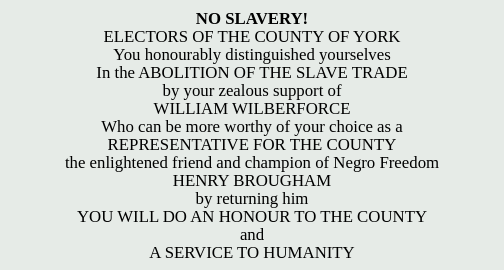<table class="toccolours" style="float: right; margin-left: 2em; margin-bottom: 1em; font-size: 70%; background:#e6ebe7; color:black; width:30em; max-width: 50%;" cellspacing="5">
<tr>
<td style="text-align: center;"><strong>NO SLAVERY!</strong><br>ELECTORS OF THE COUNTY OF YORK<br>You honourably distinguished yourselves<br>In the ABOLITION OF THE SLAVE TRADE<br>by your zealous support of<br>WILLIAM WILBERFORCE<br>Who can be more worthy of your choice as a<br>REPRESENTATIVE FOR THE COUNTY<br>the enlightened friend and champion of Negro Freedom<br>HENRY BROUGHAM<br>by returning him<br>YOU WILL DO AN HONOUR TO THE COUNTY<br>and<br>A SERVICE TO HUMANITY</td>
</tr>
</table>
